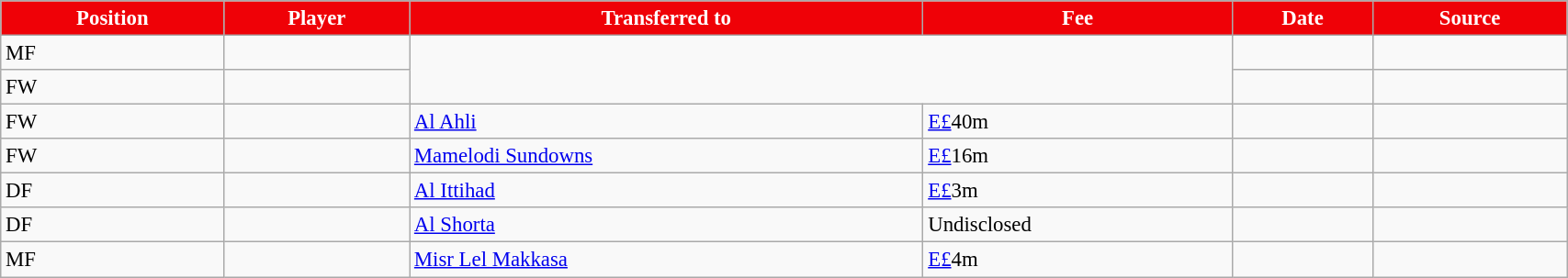<table class="wikitable sortable" style="width:90%; text-align:center; font-size:95%; text-align:left">
<tr>
<th style="background:#EF0107; color:#FFFFFF">Position</th>
<th style="background:#EF0107; color:#FFFFFF">Player</th>
<th style="background:#EF0107; color:#FFFFFF">Transferred to</th>
<th style="background:#EF0107; color:#FFFFFF">Fee</th>
<th style="background:#EF0107; color:#FFFFFF">Date</th>
<th style="background:#EF0107; color:#FFFFFF">Source</th>
</tr>
<tr>
<td>MF</td>
<td></td>
<td rowspan=2 colspan=2></td>
<td></td>
<td></td>
</tr>
<tr>
<td>FW</td>
<td></td>
<td></td>
<td></td>
</tr>
<tr>
<td>FW</td>
<td></td>
<td> <a href='#'>Al Ahli</a></td>
<td><a href='#'>E£</a>40m</td>
<td></td>
<td></td>
</tr>
<tr>
<td>FW</td>
<td></td>
<td> <a href='#'>Mamelodi Sundowns</a></td>
<td><a href='#'>E£</a>16m</td>
<td></td>
<td></td>
</tr>
<tr>
<td>DF</td>
<td></td>
<td> <a href='#'>Al Ittihad</a></td>
<td><a href='#'>E£</a>3m</td>
<td></td>
<td></td>
</tr>
<tr>
<td>DF</td>
<td></td>
<td> <a href='#'>Al Shorta</a></td>
<td>Undisclosed</td>
<td></td>
<td></td>
</tr>
<tr>
<td>MF</td>
<td></td>
<td> <a href='#'>Misr Lel Makkasa</a></td>
<td><a href='#'>E£</a>4m</td>
<td></td>
<td></td>
</tr>
</table>
